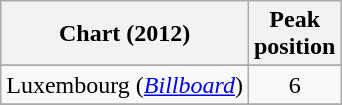<table class="wikitable sortable">
<tr>
<th>Chart (2012)</th>
<th>Peak<br>position</th>
</tr>
<tr>
</tr>
<tr>
</tr>
<tr>
<td>Luxembourg (<em><a href='#'>Billboard</a></em>)</td>
<td style="text-align:center;">6</td>
</tr>
<tr>
</tr>
<tr>
</tr>
</table>
